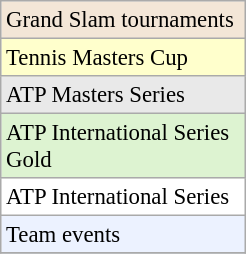<table class="wikitable"  style="font-size:95%; width:13%;">
<tr style="background:#F3E6D7;">
<td>Grand Slam tournaments</td>
</tr>
<tr style="background:#ffffcc;">
<td>Tennis Masters Cup</td>
</tr>
<tr style="background:#E9E9E9;">
<td>ATP Masters Series</td>
</tr>
<tr style="background:#DDF3D1;">
<td>ATP International Series Gold</td>
</tr>
<tr style="background:#ffffff;">
<td>ATP International Series</td>
</tr>
<tr style="background:#ECF2FF;">
<td>Team events</td>
</tr>
<tr>
</tr>
</table>
